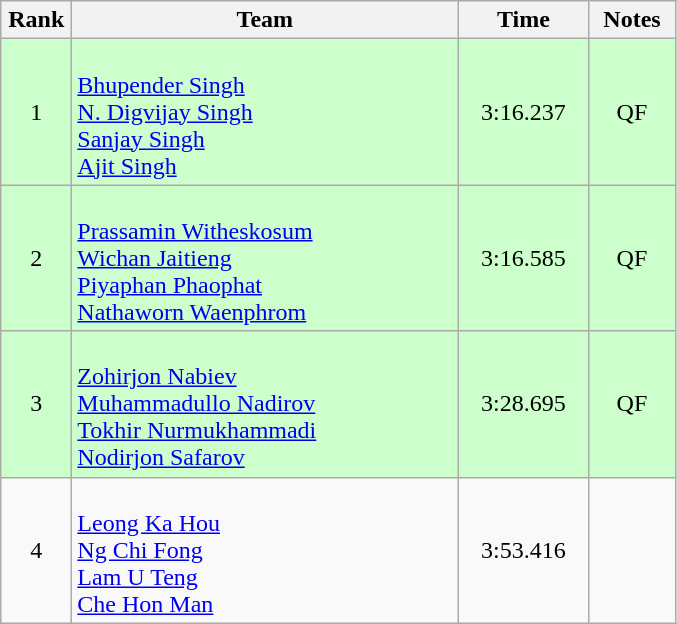<table class=wikitable style="text-align:center">
<tr>
<th width=40>Rank</th>
<th width=250>Team</th>
<th width=80>Time</th>
<th width=50>Notes</th>
</tr>
<tr bgcolor="ccffcc">
<td>1</td>
<td align=left><br><a href='#'>Bhupender Singh</a><br><a href='#'>N. Digvijay Singh</a><br><a href='#'>Sanjay Singh</a><br><a href='#'>Ajit Singh</a></td>
<td>3:16.237</td>
<td>QF</td>
</tr>
<tr bgcolor="ccffcc">
<td>2</td>
<td align=left><br><a href='#'>Prassamin Witheskosum</a><br><a href='#'>Wichan Jaitieng</a><br><a href='#'>Piyaphan Phaophat</a><br><a href='#'>Nathaworn Waenphrom</a></td>
<td>3:16.585</td>
<td>QF</td>
</tr>
<tr bgcolor="ccffcc">
<td>3</td>
<td align=left><br><a href='#'>Zohirjon Nabiev</a><br><a href='#'>Muhammadullo Nadirov</a><br><a href='#'>Tokhir Nurmukhammadi</a><br><a href='#'>Nodirjon Safarov</a></td>
<td>3:28.695</td>
<td>QF</td>
</tr>
<tr>
<td>4</td>
<td align=left><br><a href='#'>Leong Ka Hou</a><br><a href='#'>Ng Chi Fong</a><br><a href='#'>Lam U Teng</a><br><a href='#'>Che Hon Man</a></td>
<td>3:53.416</td>
<td></td>
</tr>
</table>
